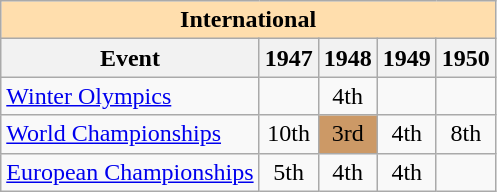<table class="wikitable" style="text-align:center">
<tr>
<th style="background-color: #ffdead; " colspan=5 align=center>International</th>
</tr>
<tr>
<th>Event</th>
<th>1947</th>
<th>1948</th>
<th>1949</th>
<th>1950</th>
</tr>
<tr>
<td align=left><a href='#'>Winter Olympics</a></td>
<td></td>
<td>4th</td>
<td></td>
<td></td>
</tr>
<tr>
<td align=left><a href='#'>World Championships</a></td>
<td>10th</td>
<td bgcolor=cc9966>3rd</td>
<td>4th</td>
<td>8th</td>
</tr>
<tr>
<td align=left><a href='#'>European Championships</a></td>
<td>5th</td>
<td>4th</td>
<td>4th</td>
<td></td>
</tr>
</table>
